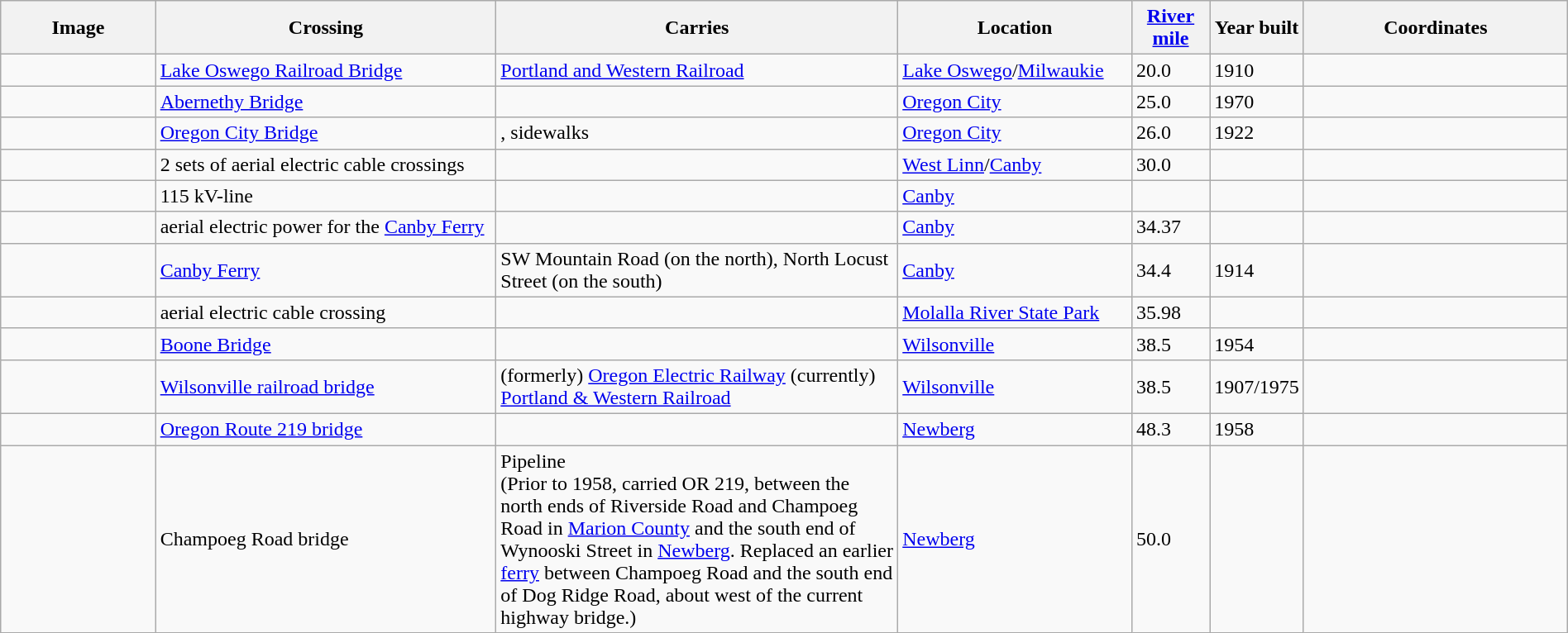<table class=wikitable style="width: 100%;">
<tr>
<th style="width: 10%;">Image</th>
<th style="width: 22%;">Crossing</th>
<th style="width: 26%;">Carries</th>
<th style="width: 15%;">Location</th>
<th style="width: 5%;"><a href='#'>River mile</a></th>
<th style="width: 5%;">Year built</th>
<th style="width: 17%;">Coordinates</th>
</tr>
<tr class="vcard vevent">
<td></td>
<td class="fn org summary"><a href='#'>Lake Oswego Railroad Bridge</a></td>
<td class="note"><a href='#'>Portland and Western Railroad</a></td>
<td class="adr"><span><a href='#'>Lake Oswego</a>/<a href='#'>Milwaukie</a></span></td>
<td>20.0</td>
<td class="dtstart">1910</td>
<td></td>
</tr>
<tr class="vcard vevent">
<td></td>
<td class="fn org summary"><a href='#'>Abernethy Bridge</a></td>
<td class="note"></td>
<td class="adr"><span><a href='#'>Oregon City</a></span></td>
<td>25.0</td>
<td class="dtstart">1970</td>
<td></td>
</tr>
<tr class="vcard vevent">
<td></td>
<td class="fn org summary"><a href='#'>Oregon City Bridge</a></td>
<td class="note">, sidewalks</td>
<td class="adr"><span><a href='#'>Oregon City</a></span></td>
<td>26.0</td>
<td class="dtstart">1922</td>
<td></td>
</tr>
<tr class="vcard">
<td></td>
<td class="fn org summary">2 sets of aerial electric cable crossings</td>
<td></td>
<td class="note"><a href='#'>West Linn</a>/<a href='#'>Canby</a></td>
<td>30.0</td>
<td></td>
<td></td>
</tr>
<tr class="vcard">
<td></td>
<td class="fn org summary">115 kV-line</td>
<td></td>
<td class="note"><a href='#'>Canby</a></td>
<td></td>
<td></td>
<td></td>
</tr>
<tr class="vcard">
<td></td>
<td class="fn org summary">aerial electric power for the <a href='#'>Canby Ferry</a></td>
<td></td>
<td class="adr"><span><a href='#'>Canby</a></span></td>
<td>34.37</td>
<td></td>
<td></td>
</tr>
<tr class="vcard vevent">
<td></td>
<td class="fn org summary"><a href='#'>Canby Ferry</a></td>
<td class="note">SW Mountain Road (on the north), North Locust Street (on the south)</td>
<td class="adr"><span><a href='#'>Canby</a></span></td>
<td>34.4</td>
<td class="dtstart">1914</td>
<td></td>
</tr>
<tr class="vcard">
<td></td>
<td class="fn org summary">aerial electric cable crossing</td>
<td></td>
<td class="adr"><span><a href='#'>Molalla River State Park</a></span></td>
<td>35.98</td>
<td></td>
<td></td>
</tr>
<tr class="vcard vevent">
<td></td>
<td class="fn org summary"><a href='#'>Boone Bridge</a></td>
<td class="note"></td>
<td class="adr"><span><a href='#'>Wilsonville</a></span></td>
<td>38.5</td>
<td class="dtstart">1954</td>
<td></td>
</tr>
<tr class="vcard">
<td></td>
<td class="fn org summary"><a href='#'>Wilsonville railroad bridge</a></td>
<td class="note">(formerly) <a href='#'>Oregon Electric Railway</a> (currently) <a href='#'>Portland & Western Railroad</a></td>
<td class="adr"><span><a href='#'>Wilsonville</a></span></td>
<td>38.5</td>
<td class="dtstart">1907/1975</td>
<td></td>
</tr>
<tr class="vcard vevent">
<td></td>
<td class="fn org summary"><a href='#'>Oregon Route 219 bridge</a></td>
<td class="note"></td>
<td class="adr"><span><a href='#'>Newberg</a></span></td>
<td>48.3</td>
<td class="dtstart">1958</td>
<td></td>
</tr>
<tr class="vcard">
<td></td>
<td class="fn org summary">Champoeg Road bridge</td>
<td class="note">Pipeline<br>(Prior to 1958, carried OR 219, between the north ends of Riverside Road and Champoeg Road in <a href='#'>Marion County</a> and the south end of Wynooski Street in <a href='#'>Newberg</a>. Replaced an earlier <a href='#'>ferry</a> between Champoeg Road and the south end of Dog Ridge Road, about  west of the current highway bridge.)</td>
<td class="adr"><span><a href='#'>Newberg</a></span></td>
<td>50.0</td>
<td></td>
<td></td>
</tr>
</table>
